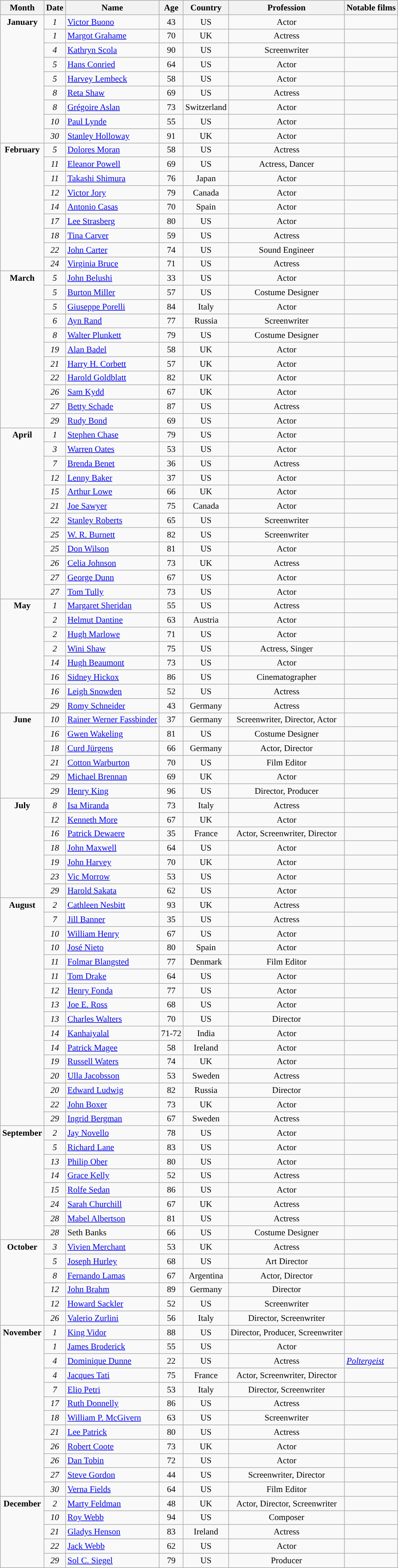<table class="wikitable sortable" style="font-size:90%;">
<tr style="background:#dae3e7; text-align:center;">
<th>Month</th>
<th>Date</th>
<th>Name</th>
<th>Age</th>
<th>Country</th>
<th>Profession</th>
<th>Notable films</th>
</tr>
<tr>
<td rowspan=9 style="text-align:center; vertical-align:top;"><strong>January</strong></td>
<td style="text-align:center;"><em>1</em></td>
<td><a href='#'>Victor Buono</a></td>
<td style="text-align:center;">43</td>
<td style="text-align:center;">US</td>
<td style="text-align:center;">Actor</td>
<td></td>
</tr>
<tr>
<td style="text-align:center;"><em>1</em></td>
<td><a href='#'>Margot Grahame</a></td>
<td style="text-align:center;">70</td>
<td style="text-align:center;">UK</td>
<td style="text-align:center;">Actress</td>
<td></td>
</tr>
<tr>
<td style="text-align:center;"><em>4</em></td>
<td><a href='#'>Kathryn Scola</a></td>
<td style="text-align:center;">90</td>
<td style="text-align:center;">US</td>
<td style="text-align:center;">Screenwriter</td>
<td></td>
</tr>
<tr>
<td style="text-align:center;"><em>5</em></td>
<td><a href='#'>Hans Conried</a></td>
<td style="text-align:center;">64</td>
<td style="text-align:center;">US</td>
<td style="text-align:center;">Actor</td>
<td></td>
</tr>
<tr>
<td style="text-align:center;"><em>5</em></td>
<td><a href='#'>Harvey Lembeck</a></td>
<td style="text-align:center;">58</td>
<td style="text-align:center;">US</td>
<td style="text-align:center;">Actor</td>
<td></td>
</tr>
<tr>
<td style="text-align:center;"><em>8</em></td>
<td><a href='#'>Reta Shaw</a></td>
<td style="text-align:center;">69</td>
<td style="text-align:center;">US</td>
<td style="text-align:center;">Actress</td>
<td></td>
</tr>
<tr>
<td style="text-align:center;"><em>8</em></td>
<td><a href='#'>Grégoire Aslan</a></td>
<td style="text-align:center;">73</td>
<td style="text-align:center;">Switzerland</td>
<td style="text-align:center;">Actor</td>
<td></td>
</tr>
<tr>
<td style="text-align:center;"><em>10</em></td>
<td><a href='#'>Paul Lynde</a></td>
<td style="text-align:center;">55</td>
<td style="text-align:center;">US</td>
<td style="text-align:center;">Actor</td>
<td></td>
</tr>
<tr>
<td style="text-align:center;"><em>30</em></td>
<td><a href='#'>Stanley Holloway</a></td>
<td style="text-align:center;">91</td>
<td style="text-align:center;">UK</td>
<td style="text-align:center;">Actor</td>
<td></td>
</tr>
<tr>
<td rowspan=9 style="text-align:center; vertical-align:top;"><strong>February</strong></td>
<td style="text-align:center;"><em>5</em></td>
<td><a href='#'>Dolores Moran</a></td>
<td style="text-align:center;">58</td>
<td style="text-align:center;">US</td>
<td style="text-align:center;">Actress</td>
<td></td>
</tr>
<tr>
<td style="text-align:center;"><em>11</em></td>
<td><a href='#'>Eleanor Powell</a></td>
<td style="text-align:center;">69</td>
<td style="text-align:center;">US</td>
<td style="text-align:center;">Actress, Dancer</td>
<td></td>
</tr>
<tr>
<td style="text-align:center;"><em>11</em></td>
<td><a href='#'>Takashi Shimura</a></td>
<td style="text-align:center;">76</td>
<td style="text-align:center;">Japan</td>
<td style="text-align:center;">Actor</td>
<td></td>
</tr>
<tr>
<td style="text-align:center;"><em>12</em></td>
<td><a href='#'>Victor Jory</a></td>
<td style="text-align:center;">79</td>
<td style="text-align:center;">Canada</td>
<td style="text-align:center;">Actor</td>
<td></td>
</tr>
<tr>
<td style="text-align:center;"><em>14</em></td>
<td><a href='#'>Antonio Casas</a></td>
<td style="text-align:center;">70</td>
<td style="text-align:center;">Spain</td>
<td style="text-align:center;">Actor</td>
<td></td>
</tr>
<tr>
<td style="text-align:center;"><em>17</em></td>
<td><a href='#'>Lee Strasberg</a></td>
<td style="text-align:center;">80</td>
<td style="text-align:center;">US</td>
<td style="text-align:center;">Actor</td>
<td></td>
</tr>
<tr>
<td style="text-align:center;"><em>18</em></td>
<td><a href='#'>Tina Carver</a></td>
<td style="text-align:center;">59</td>
<td style="text-align:center;">US</td>
<td style="text-align:center;">Actress</td>
<td></td>
</tr>
<tr>
<td style="text-align:center;"><em>22</em></td>
<td><a href='#'>John Carter</a></td>
<td style="text-align:center;">74</td>
<td style="text-align:center;">US</td>
<td style="text-align:center;">Sound Engineer</td>
<td></td>
</tr>
<tr>
<td style="text-align:center;"><em>24</em></td>
<td><a href='#'>Virginia Bruce</a></td>
<td style="text-align:center;">71</td>
<td style="text-align:center;">US</td>
<td style="text-align:center;">Actress</td>
<td></td>
</tr>
<tr>
<td rowspan=11 style="text-align:center; vertical-align:top;"><strong>March</strong></td>
<td style="text-align:center;"><em>5</em></td>
<td><a href='#'>John Belushi</a></td>
<td style="text-align:center;">33</td>
<td style="text-align:center;">US</td>
<td style="text-align:center;">Actor</td>
<td></td>
</tr>
<tr>
<td style="text-align:center;"><em>5</em></td>
<td><a href='#'>Burton Miller</a></td>
<td style="text-align:center;">57</td>
<td style="text-align:center;">US</td>
<td style="text-align:center;">Costume Designer</td>
<td></td>
</tr>
<tr>
<td style="text-align:center;"><em>5</em></td>
<td><a href='#'>Giuseppe Porelli</a></td>
<td style="text-align:center;">84</td>
<td style="text-align:center;">Italy</td>
<td style="text-align:center;">Actor</td>
<td></td>
</tr>
<tr>
<td style="text-align:center;"><em>6</em></td>
<td><a href='#'>Ayn Rand</a></td>
<td style="text-align:center;">77</td>
<td style="text-align:center;">Russia</td>
<td style="text-align:center;">Screenwriter</td>
<td></td>
</tr>
<tr>
<td style="text-align:center;"><em>8</em></td>
<td><a href='#'>Walter Plunkett</a></td>
<td style="text-align:center;">79</td>
<td style="text-align:center;">US</td>
<td style="text-align:center;">Costume Designer</td>
<td></td>
</tr>
<tr>
<td style="text-align:center;"><em>19</em></td>
<td><a href='#'>Alan Badel</a></td>
<td style="text-align:center;">58</td>
<td style="text-align:center;">UK</td>
<td style="text-align:center;">Actor</td>
<td></td>
</tr>
<tr>
<td style="text-align:center;"><em>21</em></td>
<td><a href='#'>Harry H. Corbett</a></td>
<td style="text-align:center;">57</td>
<td style="text-align:center;">UK</td>
<td style="text-align:center;">Actor</td>
<td></td>
</tr>
<tr>
<td style="text-align:center;"><em>22</em></td>
<td><a href='#'>Harold Goldblatt</a></td>
<td style="text-align:center;">82</td>
<td style="text-align:center;">UK</td>
<td style="text-align:center;">Actor</td>
<td></td>
</tr>
<tr>
<td style="text-align:center;"><em>26</em></td>
<td><a href='#'>Sam Kydd</a></td>
<td style="text-align:center;">67</td>
<td style="text-align:center;">UK</td>
<td style="text-align:center;">Actor</td>
<td></td>
</tr>
<tr>
<td style="text-align:center;"><em>27</em></td>
<td><a href='#'>Betty Schade</a></td>
<td style="text-align:center;">87</td>
<td style="text-align:center;">US</td>
<td style="text-align:center;">Actress</td>
<td></td>
</tr>
<tr>
<td style="text-align:center;"><em>29</em></td>
<td><a href='#'>Rudy Bond</a></td>
<td style="text-align:center;">69</td>
<td style="text-align:center;">US</td>
<td style="text-align:center;">Actor</td>
<td></td>
</tr>
<tr>
<td rowspan=12 style="text-align:center; vertical-align:top;"><strong>April</strong></td>
<td style="text-align:center;"><em>1</em></td>
<td><a href='#'>Stephen Chase</a></td>
<td style="text-align:center;">79</td>
<td style="text-align:center;">US</td>
<td style="text-align:center;">Actor</td>
<td></td>
</tr>
<tr>
<td style="text-align:center;"><em>3</em></td>
<td><a href='#'>Warren Oates</a></td>
<td style="text-align:center;">53</td>
<td style="text-align:center;">US</td>
<td style="text-align:center;">Actor</td>
<td></td>
</tr>
<tr>
<td style="text-align:center;"><em>7</em></td>
<td><a href='#'>Brenda Benet</a></td>
<td style="text-align:center;">36</td>
<td style="text-align:center;">US</td>
<td style="text-align:center;">Actress</td>
<td></td>
</tr>
<tr>
<td style="text-align:center;"><em>12</em></td>
<td><a href='#'>Lenny Baker</a></td>
<td style="text-align:center;">37</td>
<td style="text-align:center;">US</td>
<td style="text-align:center;">Actor</td>
<td></td>
</tr>
<tr>
<td style="text-align:center;"><em>15</em></td>
<td><a href='#'>Arthur Lowe</a></td>
<td style="text-align:center;">66</td>
<td style="text-align:center;">UK</td>
<td style="text-align:center;">Actor</td>
<td></td>
</tr>
<tr>
<td style="text-align:center;"><em>21</em></td>
<td><a href='#'>Joe Sawyer</a></td>
<td style="text-align:center;">75</td>
<td style="text-align:center;">Canada</td>
<td style="text-align:center;">Actor</td>
<td></td>
</tr>
<tr>
<td style="text-align:center;"><em>22</em></td>
<td><a href='#'>Stanley Roberts</a></td>
<td style="text-align:center;">65</td>
<td style="text-align:center;">US</td>
<td style="text-align:center;">Screenwriter</td>
<td></td>
</tr>
<tr>
<td style="text-align:center;"><em>25</em></td>
<td><a href='#'>W. R. Burnett</a></td>
<td style="text-align:center;">82</td>
<td style="text-align:center;">US</td>
<td style="text-align:center;">Screenwriter</td>
<td></td>
</tr>
<tr>
<td style="text-align:center;"><em>25</em></td>
<td><a href='#'>Don Wilson</a></td>
<td style="text-align:center;">81</td>
<td style="text-align:center;">US</td>
<td style="text-align:center;">Actor</td>
<td></td>
</tr>
<tr>
<td style="text-align:center;"><em>26</em></td>
<td><a href='#'>Celia Johnson</a></td>
<td style="text-align:center;">73</td>
<td style="text-align:center;">UK</td>
<td style="text-align:center;">Actress</td>
<td></td>
</tr>
<tr>
<td style="text-align:center;"><em>27</em></td>
<td><a href='#'>George Dunn</a></td>
<td style="text-align:center;">67</td>
<td style="text-align:center;">US</td>
<td style="text-align:center;">Actor</td>
<td></td>
</tr>
<tr>
<td style="text-align:center;"><em>27</em></td>
<td><a href='#'>Tom Tully</a></td>
<td style="text-align:center;">73</td>
<td style="text-align:center;">US</td>
<td style="text-align:center;">Actor</td>
<td></td>
</tr>
<tr>
<td rowspan=8 style="text-align:center; vertical-align:top;"><strong>May</strong></td>
<td style="text-align:center;"><em>1</em></td>
<td><a href='#'>Margaret Sheridan</a></td>
<td style="text-align:center;">55</td>
<td style="text-align:center;">US</td>
<td style="text-align:center;">Actress</td>
<td></td>
</tr>
<tr>
<td style="text-align:center;"><em>2</em></td>
<td><a href='#'>Helmut Dantine</a></td>
<td style="text-align:center;">63</td>
<td style="text-align:center;">Austria</td>
<td style="text-align:center;">Actor</td>
<td></td>
</tr>
<tr>
<td style="text-align:center;"><em>2</em></td>
<td><a href='#'>Hugh Marlowe</a></td>
<td style="text-align:center;">71</td>
<td style="text-align:center;">US</td>
<td style="text-align:center;">Actor</td>
<td></td>
</tr>
<tr>
<td style="text-align:center;"><em>2</em></td>
<td><a href='#'>Wini Shaw</a></td>
<td style="text-align:center;">75</td>
<td style="text-align:center;">US</td>
<td style="text-align:center;">Actress, Singer</td>
<td></td>
</tr>
<tr>
<td style="text-align:center;"><em>14</em></td>
<td><a href='#'>Hugh Beaumont</a></td>
<td style="text-align:center;">73</td>
<td style="text-align:center;">US</td>
<td style="text-align:center;">Actor</td>
<td></td>
</tr>
<tr>
<td style="text-align:center;"><em>16</em></td>
<td><a href='#'>Sidney Hickox</a></td>
<td style="text-align:center;">86</td>
<td style="text-align:center;">US</td>
<td style="text-align:center;">Cinematographer</td>
<td></td>
</tr>
<tr>
<td style="text-align:center;"><em>16</em></td>
<td><a href='#'>Leigh Snowden</a></td>
<td style="text-align:center;">52</td>
<td style="text-align:center;">US</td>
<td style="text-align:center;">Actress</td>
<td></td>
</tr>
<tr>
<td style="text-align:center;"><em>29</em></td>
<td><a href='#'>Romy Schneider</a></td>
<td style="text-align:center;">43</td>
<td style="text-align:center;">Germany</td>
<td style="text-align:center;">Actress</td>
<td></td>
</tr>
<tr>
<td rowspan=6 style="text-align:center; vertical-align:top;"><strong>June</strong></td>
<td style="text-align:center;"><em>10</em></td>
<td><a href='#'>Rainer Werner Fassbinder</a></td>
<td style="text-align:center;">37</td>
<td style="text-align:center;">Germany</td>
<td style="text-align:center;">Screenwriter, Director, Actor</td>
<td></td>
</tr>
<tr>
<td style="text-align:center;"><em>16</em></td>
<td><a href='#'>Gwen Wakeling</a></td>
<td style="text-align:center;">81</td>
<td style="text-align:center;">US</td>
<td style="text-align:center;">Costume Designer</td>
<td></td>
</tr>
<tr>
<td style="text-align:center;"><em>18</em></td>
<td><a href='#'>Curd Jürgens</a></td>
<td style="text-align:center;">66</td>
<td style="text-align:center;">Germany</td>
<td style="text-align:center;">Actor, Director</td>
<td></td>
</tr>
<tr>
<td style="text-align:center;"><em>21</em></td>
<td><a href='#'>Cotton Warburton</a></td>
<td style="text-align:center;">70</td>
<td style="text-align:center;">US</td>
<td style="text-align:center;">Film Editor</td>
<td></td>
</tr>
<tr>
<td style="text-align:center;"><em>29</em></td>
<td><a href='#'>Michael Brennan</a></td>
<td style="text-align:center;">69</td>
<td style="text-align:center;">UK</td>
<td style="text-align:center;">Actor</td>
<td></td>
</tr>
<tr>
<td style="text-align:center;"><em>29</em></td>
<td><a href='#'>Henry King</a></td>
<td style="text-align:center;">96</td>
<td style="text-align:center;">US</td>
<td style="text-align:center;">Director, Producer</td>
<td></td>
</tr>
<tr>
<td rowspan=7 style="text-align:center; vertical-align:top;"><strong>July</strong></td>
<td style="text-align:center;"><em>8</em></td>
<td><a href='#'>Isa Miranda</a></td>
<td style="text-align:center;">73</td>
<td style="text-align:center;">Italy</td>
<td style="text-align:center;">Actress</td>
<td></td>
</tr>
<tr>
<td style="text-align:center;"><em>12</em></td>
<td><a href='#'>Kenneth More</a></td>
<td style="text-align:center;">67</td>
<td style="text-align:center;">UK</td>
<td style="text-align:center;">Actor</td>
<td></td>
</tr>
<tr>
<td style="text-align:center;"><em>16</em></td>
<td><a href='#'>Patrick Dewaere</a></td>
<td style="text-align:center;">35</td>
<td style="text-align:center;">France</td>
<td style="text-align:center;">Actor, Screenwriter, Director</td>
<td></td>
</tr>
<tr>
<td style="text-align:center;"><em>18</em></td>
<td><a href='#'>John Maxwell</a></td>
<td style="text-align:center;">64</td>
<td style="text-align:center;">US</td>
<td style="text-align:center;">Actor</td>
<td></td>
</tr>
<tr>
<td style="text-align:center;"><em>19</em></td>
<td><a href='#'>John Harvey</a></td>
<td style="text-align:center;">70</td>
<td style="text-align:center;">UK</td>
<td style="text-align:center;">Actor</td>
<td></td>
</tr>
<tr>
<td style="text-align:center;"><em>23</em></td>
<td><a href='#'>Vic Morrow</a></td>
<td style="text-align:center;">53</td>
<td style="text-align:center;">US</td>
<td style="text-align:center;">Actor</td>
<td></td>
</tr>
<tr>
<td style="text-align:center;"><em>29</em></td>
<td><a href='#'>Harold Sakata</a></td>
<td style="text-align:center;">62</td>
<td style="text-align:center;">US</td>
<td style="text-align:center;">Actor</td>
<td></td>
</tr>
<tr>
<td rowspan=16 style="text-align:center; vertical-align:top;"><strong>August</strong></td>
<td style="text-align:center;"><em>2</em></td>
<td><a href='#'>Cathleen Nesbitt</a></td>
<td style="text-align:center;">93</td>
<td style="text-align:center;">UK</td>
<td style="text-align:center;">Actress</td>
<td></td>
</tr>
<tr>
<td style="text-align:center;"><em>7</em></td>
<td><a href='#'>Jill Banner</a></td>
<td style="text-align:center;">35</td>
<td style="text-align:center;">US</td>
<td style="text-align:center;">Actress</td>
<td></td>
</tr>
<tr>
<td style="text-align:center;"><em>10</em></td>
<td><a href='#'>William Henry</a></td>
<td style="text-align:center;">67</td>
<td style="text-align:center;">US</td>
<td style="text-align:center;">Actor</td>
<td></td>
</tr>
<tr>
<td style="text-align:center;"><em>10</em></td>
<td><a href='#'>José Nieto</a></td>
<td style="text-align:center;">80</td>
<td style="text-align:center;">Spain</td>
<td style="text-align:center;">Actor</td>
<td></td>
</tr>
<tr>
<td style="text-align:center;"><em>11</em></td>
<td><a href='#'>Folmar Blangsted</a></td>
<td style="text-align:center;">77</td>
<td style="text-align:center;">Denmark</td>
<td style="text-align:center;">Film Editor</td>
<td></td>
</tr>
<tr>
<td style="text-align:center;"><em>11</em></td>
<td><a href='#'>Tom Drake</a></td>
<td style="text-align:center;">64</td>
<td style="text-align:center;">US</td>
<td style="text-align:center;">Actor</td>
<td></td>
</tr>
<tr>
<td style="text-align:center;"><em>12</em></td>
<td><a href='#'>Henry Fonda</a></td>
<td style="text-align:center;">77</td>
<td style="text-align:center;">US</td>
<td style="text-align:center;">Actor</td>
<td></td>
</tr>
<tr>
<td style="text-align:center;"><em>13</em></td>
<td><a href='#'>Joe E. Ross</a></td>
<td style="text-align:center;">68</td>
<td style="text-align:center;">US</td>
<td style="text-align:center;">Actor</td>
<td></td>
</tr>
<tr>
<td style="text-align:center;"><em>13</em></td>
<td><a href='#'>Charles Walters</a></td>
<td style="text-align:center;">70</td>
<td style="text-align:center;">US</td>
<td style="text-align:center;">Director</td>
<td></td>
</tr>
<tr>
<td style="text-align:center;"><em>14</em></td>
<td><a href='#'>Kanhaiyalal</a></td>
<td style="text-align:center;">71-72</td>
<td style="text-align:center;">India</td>
<td style="text-align:center;">Actor</td>
<td></td>
</tr>
<tr>
<td style="text-align:center;"><em>14</em></td>
<td><a href='#'>Patrick Magee</a></td>
<td style="text-align:center;">58</td>
<td style="text-align:center;">Ireland</td>
<td style="text-align:center;">Actor</td>
<td></td>
</tr>
<tr>
<td style="text-align:center;"><em>19</em></td>
<td><a href='#'>Russell Waters</a></td>
<td style="text-align:center;">74</td>
<td style="text-align:center;">UK</td>
<td style="text-align:center;">Actor</td>
<td></td>
</tr>
<tr>
<td style="text-align:center;"><em>20</em></td>
<td><a href='#'>Ulla Jacobsson</a></td>
<td style="text-align:center;">53</td>
<td style="text-align:center;">Sweden</td>
<td style="text-align:center;">Actress</td>
<td></td>
</tr>
<tr>
<td style="text-align:center;"><em>20</em></td>
<td><a href='#'>Edward Ludwig</a></td>
<td style="text-align:center;">82</td>
<td style="text-align:center;">Russia</td>
<td style="text-align:center;">Director</td>
<td></td>
</tr>
<tr>
<td style="text-align:center;"><em>22</em></td>
<td><a href='#'>John Boxer</a></td>
<td style="text-align:center;">73</td>
<td style="text-align:center;">UK</td>
<td style="text-align:center;">Actor</td>
<td></td>
</tr>
<tr>
<td style="text-align:center;"><em>29</em></td>
<td><a href='#'>Ingrid Bergman</a></td>
<td style="text-align:center;">67</td>
<td style="text-align:center;">Sweden</td>
<td style="text-align:center;">Actress</td>
<td></td>
</tr>
<tr>
<td rowspan=8 style="text-align:center; vertical-align:top;"><strong>September</strong></td>
<td style="text-align:center;"><em>2</em></td>
<td><a href='#'>Jay Novello</a></td>
<td style="text-align:center;">78</td>
<td style="text-align:center;">US</td>
<td style="text-align:center;">Actor</td>
<td></td>
</tr>
<tr>
<td style="text-align:center;"><em>5</em></td>
<td><a href='#'>Richard Lane</a></td>
<td style="text-align:center;">83</td>
<td style="text-align:center;">US</td>
<td style="text-align:center;">Actor</td>
<td></td>
</tr>
<tr>
<td style="text-align:center;"><em>13</em></td>
<td><a href='#'>Philip Ober</a></td>
<td style="text-align:center;">80</td>
<td style="text-align:center;">US</td>
<td style="text-align:center;">Actor</td>
<td></td>
</tr>
<tr>
<td style="text-align:center;"><em>14</em></td>
<td><a href='#'>Grace Kelly</a></td>
<td style="text-align:center;">52</td>
<td style="text-align:center;">US</td>
<td style="text-align:center;">Actress</td>
<td></td>
</tr>
<tr>
<td style="text-align:center;"><em>15</em></td>
<td><a href='#'>Rolfe Sedan</a></td>
<td style="text-align:center;">86</td>
<td style="text-align:center;">US</td>
<td style="text-align:center;">Actor</td>
<td></td>
</tr>
<tr>
<td style="text-align:center;"><em>24</em></td>
<td><a href='#'>Sarah Churchill</a></td>
<td style="text-align:center;">67</td>
<td style="text-align:center;">UK</td>
<td style="text-align:center;">Actress</td>
<td></td>
</tr>
<tr>
<td style="text-align:center;"><em>28</em></td>
<td><a href='#'>Mabel Albertson</a></td>
<td style="text-align:center;">81</td>
<td style="text-align:center;">US</td>
<td style="text-align:center;">Actress</td>
<td></td>
</tr>
<tr>
<td style="text-align:center;"><em>28</em></td>
<td>Seth Banks</td>
<td style="text-align:center;">66</td>
<td style="text-align:center;">US</td>
<td style="text-align:center;">Costume Designer</td>
<td></td>
</tr>
<tr>
<td rowspan=6 style="text-align:center; vertical-align:top;"><strong>October</strong></td>
<td style="text-align:center;"><em>3</em></td>
<td><a href='#'>Vivien Merchant</a></td>
<td style="text-align:center;">53</td>
<td style="text-align:center;">UK</td>
<td style="text-align:center;">Actress</td>
<td></td>
</tr>
<tr>
<td style="text-align:center;"><em>5</em></td>
<td><a href='#'>Joseph Hurley</a></td>
<td style="text-align:center;">68</td>
<td style="text-align:center;">US</td>
<td style="text-align:center;">Art Director</td>
<td></td>
</tr>
<tr>
<td style="text-align:center;"><em>8</em></td>
<td><a href='#'>Fernando Lamas</a></td>
<td style="text-align:center;">67</td>
<td style="text-align:center;">Argentina</td>
<td style="text-align:center;">Actor, Director</td>
<td></td>
</tr>
<tr>
<td style="text-align:center;"><em>12</em></td>
<td><a href='#'>John Brahm</a></td>
<td style="text-align:center;">89</td>
<td style="text-align:center;">Germany</td>
<td style="text-align:center;">Director</td>
<td></td>
</tr>
<tr>
<td style="text-align:center;"><em>12</em></td>
<td><a href='#'>Howard Sackler</a></td>
<td style="text-align:center;">52</td>
<td style="text-align:center;">US</td>
<td style="text-align:center;">Screenwriter</td>
<td></td>
</tr>
<tr>
<td style="text-align:center;"><em>26</em></td>
<td><a href='#'>Valerio Zurlini</a></td>
<td style="text-align:center;">56</td>
<td style="text-align:center;">Italy</td>
<td style="text-align:center;">Director, Screenwriter</td>
<td></td>
</tr>
<tr>
<td rowspan=12 style="text-align:center; vertical-align:top;"><strong>November</strong></td>
<td style="text-align:center;"><em>1</em></td>
<td><a href='#'>King Vidor</a></td>
<td style="text-align:center;">88</td>
<td style="text-align:center;">US</td>
<td style="text-align:center;">Director, Producer, Screenwriter</td>
<td></td>
</tr>
<tr>
<td style="text-align:center;"><em>1</em></td>
<td><a href='#'>James Broderick</a></td>
<td style="text-align:center;">55</td>
<td style="text-align:center;">US</td>
<td style="text-align:center;">Actor</td>
<td></td>
</tr>
<tr>
<td style="text-align:center;"><em>4</em></td>
<td><a href='#'>Dominique Dunne</a></td>
<td style="text-align:center;">22</td>
<td style="text-align:center;">US</td>
<td style="text-align:center;">Actress</td>
<td><em><a href='#'>Poltergeist</a></em></td>
</tr>
<tr>
<td style="text-align:center;"><em>4</em></td>
<td><a href='#'>Jacques Tati</a></td>
<td style="text-align:center;">75</td>
<td style="text-align:center;">France</td>
<td style="text-align:center;">Actor, Screenwriter, Director</td>
<td></td>
</tr>
<tr>
<td style="text-align:center;"><em>7</em></td>
<td><a href='#'>Elio Petri</a></td>
<td style="text-align:center;">53</td>
<td style="text-align:center;">Italy</td>
<td style="text-align:center;">Director, Screenwriter</td>
<td></td>
</tr>
<tr>
<td style="text-align:center;"><em>17</em></td>
<td><a href='#'>Ruth Donnelly</a></td>
<td style="text-align:center;">86</td>
<td style="text-align:center;">US</td>
<td style="text-align:center;">Actress</td>
<td></td>
</tr>
<tr>
<td style="text-align:center;"><em>18</em></td>
<td><a href='#'>William P. McGivern</a></td>
<td style="text-align:center;">63</td>
<td style="text-align:center;">US</td>
<td style="text-align:center;">Screenwriter</td>
<td></td>
</tr>
<tr>
<td style="text-align:center;"><em>21</em></td>
<td><a href='#'>Lee Patrick</a></td>
<td style="text-align:center;">80</td>
<td style="text-align:center;">US</td>
<td style="text-align:center;">Actress</td>
<td></td>
</tr>
<tr>
<td style="text-align:center;"><em>26</em></td>
<td><a href='#'>Robert Coote</a></td>
<td style="text-align:center;">73</td>
<td style="text-align:center;">UK</td>
<td style="text-align:center;">Actor</td>
<td></td>
</tr>
<tr>
<td style="text-align:center;"><em>26</em></td>
<td><a href='#'>Dan Tobin</a></td>
<td style="text-align:center;">72</td>
<td style="text-align:center;">US</td>
<td style="text-align:center;">Actor</td>
<td></td>
</tr>
<tr>
<td style="text-align:center;"><em>27</em></td>
<td><a href='#'>Steve Gordon</a></td>
<td style="text-align:center;">44</td>
<td style="text-align:center;">US</td>
<td style="text-align:center;">Screenwriter, Director</td>
<td></td>
</tr>
<tr>
<td style="text-align:center;"><em>30</em></td>
<td><a href='#'>Verna Fields</a></td>
<td style="text-align:center;">64</td>
<td style="text-align:center;">US</td>
<td style="text-align:center;">Film Editor</td>
<td></td>
</tr>
<tr>
<td rowspan=5 style="text-align:center; vertical-align:top;"><strong>December</strong></td>
<td style="text-align:center;"><em>2</em></td>
<td><a href='#'>Marty Feldman</a></td>
<td style="text-align:center;">48</td>
<td style="text-align:center;">UK</td>
<td style="text-align:center;">Actor, Director, Screenwriter</td>
<td></td>
</tr>
<tr>
<td style="text-align:center;"><em>10</em></td>
<td><a href='#'>Roy Webb</a></td>
<td style="text-align:center;">94</td>
<td style="text-align:center;">US</td>
<td style="text-align:center;">Composer</td>
<td></td>
</tr>
<tr>
<td style="text-align:center;"><em>21</em></td>
<td><a href='#'>Gladys Henson</a></td>
<td style="text-align:center;">83</td>
<td style="text-align:center;">Ireland</td>
<td style="text-align:center;">Actress</td>
<td></td>
</tr>
<tr>
<td style="text-align:center;"><em>22</em></td>
<td><a href='#'>Jack Webb</a></td>
<td style="text-align:center;">62</td>
<td style="text-align:center;">US</td>
<td style="text-align:center;">Actor</td>
<td></td>
</tr>
<tr>
<td style="text-align:center;"><em>29</em></td>
<td><a href='#'>Sol C. Siegel</a></td>
<td style="text-align:center;">79</td>
<td style="text-align:center;">US</td>
<td style="text-align:center;">Producer</td>
<td></td>
</tr>
</table>
